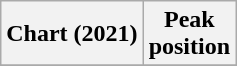<table class="wikitable plainrowheaders" style="text-align:center">
<tr>
<th scope="col">Chart (2021)</th>
<th scope="col">Peak<br>position</th>
</tr>
<tr>
</tr>
</table>
